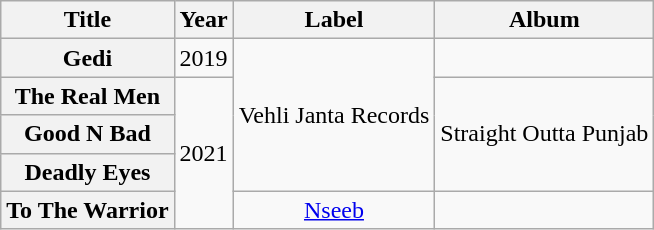<table class="wikitable plainrowheaders" style="text-align:center;">
<tr>
<th>Title</th>
<th>Year</th>
<th>Label</th>
<th>Album</th>
</tr>
<tr>
<th scope="row">Gedi<br></th>
<td>2019</td>
<td rowspan="4">Vehli Janta Records</td>
<td></td>
</tr>
<tr>
<th scope="row">The Real Men<br></th>
<td rowspan="4">2021</td>
<td rowspan="3">Straight Outta Punjab</td>
</tr>
<tr>
<th scope="row">Good N Bad<br></th>
</tr>
<tr>
<th scope="row">Deadly Eyes<br></th>
</tr>
<tr>
<th scope="row">To The Warrior </th>
<td><a href='#'>Nseeb</a></td>
<td></td>
</tr>
</table>
